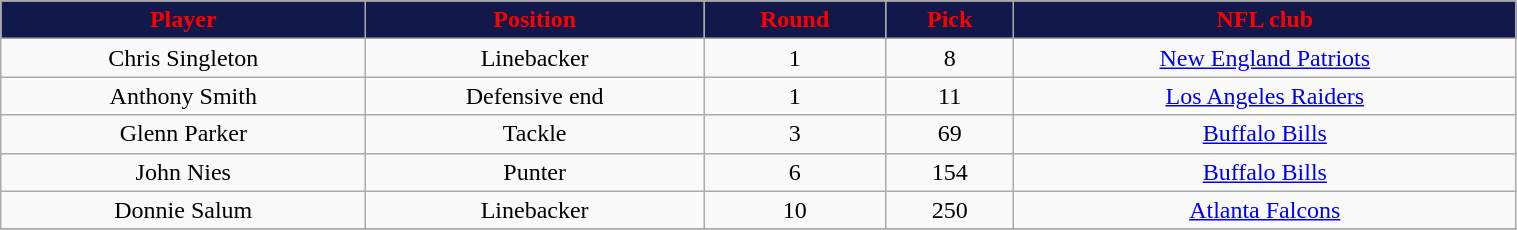<table class="wikitable" width="80%">
<tr align="center"  style="background:#121849;color:red;">
<td><strong>Player</strong></td>
<td><strong>Position</strong></td>
<td><strong>Round</strong></td>
<td><strong>Pick</strong></td>
<td><strong>NFL club</strong></td>
</tr>
<tr align="center" bgcolor="">
<td>Chris Singleton</td>
<td>Linebacker</td>
<td>1</td>
<td>8</td>
<td><a href='#'>New England Patriots</a></td>
</tr>
<tr align="center" bgcolor="">
<td>Anthony Smith</td>
<td>Defensive end</td>
<td>1</td>
<td>11</td>
<td><a href='#'>Los Angeles Raiders</a></td>
</tr>
<tr align="center" bgcolor="">
<td>Glenn Parker</td>
<td>Tackle</td>
<td>3</td>
<td>69</td>
<td><a href='#'>Buffalo Bills</a></td>
</tr>
<tr align="center" bgcolor="">
<td>John Nies</td>
<td>Punter</td>
<td>6</td>
<td>154</td>
<td><a href='#'>Buffalo Bills</a></td>
</tr>
<tr align="center" bgcolor="">
<td>Donnie Salum</td>
<td>Linebacker</td>
<td>10</td>
<td>250</td>
<td><a href='#'>Atlanta Falcons</a></td>
</tr>
<tr align="center" bgcolor="">
</tr>
</table>
